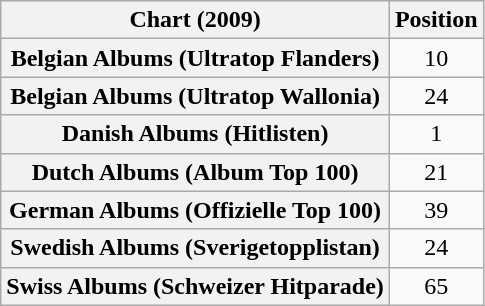<table class="wikitable sortable plainrowheaders" style="text-align:center">
<tr>
<th>Chart (2009)</th>
<th>Position</th>
</tr>
<tr>
<th scope="row">Belgian Albums (Ultratop Flanders)</th>
<td>10</td>
</tr>
<tr>
<th scope="row">Belgian Albums (Ultratop Wallonia)</th>
<td>24</td>
</tr>
<tr>
<th scope="row">Danish Albums (Hitlisten)</th>
<td>1</td>
</tr>
<tr>
<th scope="row">Dutch Albums (Album Top 100)</th>
<td>21</td>
</tr>
<tr>
<th scope="row">German Albums (Offizielle Top 100)</th>
<td>39</td>
</tr>
<tr>
<th scope="row">Swedish Albums (Sverigetopplistan)</th>
<td>24</td>
</tr>
<tr>
<th scope="row">Swiss Albums (Schweizer Hitparade)</th>
<td>65</td>
</tr>
</table>
